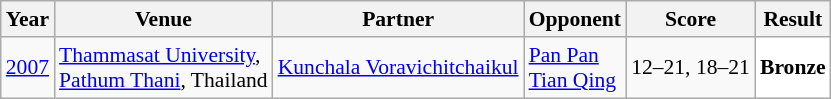<table class="sortable wikitable" style="font-size: 90%;">
<tr>
<th>Year</th>
<th>Venue</th>
<th>Partner</th>
<th>Opponent</th>
<th>Score</th>
<th>Result</th>
</tr>
<tr>
<td align="center"><a href='#'>2007</a></td>
<td align="left"><a href='#'>Thammasat University</a>,<br><a href='#'>Pathum Thani</a>, Thailand</td>
<td align="left"> <a href='#'>Kunchala Voravichitchaikul</a></td>
<td align="left"> <a href='#'>Pan Pan</a><br> <a href='#'>Tian Qing</a></td>
<td align="left">12–21, 18–21</td>
<td style="text-align:left; background:white"> <strong>Bronze</strong></td>
</tr>
</table>
